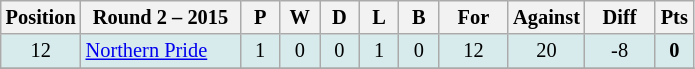<table class="wikitable" style="text-align:center; font-size:85%;">
<tr>
<th width=40 abbr="Position">Position</th>
<th width=100>Round 2 – 2015</th>
<th width=20 abbr="Played">P</th>
<th width=20 abbr="Won">W</th>
<th width=20 abbr="Drawn">D</th>
<th width=20 abbr="Lost">L</th>
<th width=20 abbr="Bye">B</th>
<th width=40 abbr="Points for">For</th>
<th width=40 abbr="Points against">Against</th>
<th width=40 abbr="Points difference">Diff</th>
<th width=20 abbr="Points">Pts</th>
</tr>
<tr style="background: #d7ebed;">
<td>12</td>
<td style="text-align:left;"> <a href='#'>Northern Pride</a></td>
<td>1</td>
<td>0</td>
<td>0</td>
<td>1</td>
<td>0</td>
<td>12</td>
<td>20</td>
<td>-8</td>
<td><strong>0</strong></td>
</tr>
<tr>
</tr>
</table>
